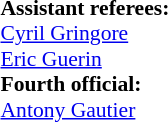<table width=50% style="font-size: 90%">
<tr>
<td><br><strong>Assistant referees:</strong>
<br> <a href='#'>Cyril Gringore</a>
<br> <a href='#'>Eric Guerin</a>
<br><strong>Fourth official:</strong>
<br> <a href='#'>Antony Gautier</a></td>
</tr>
</table>
